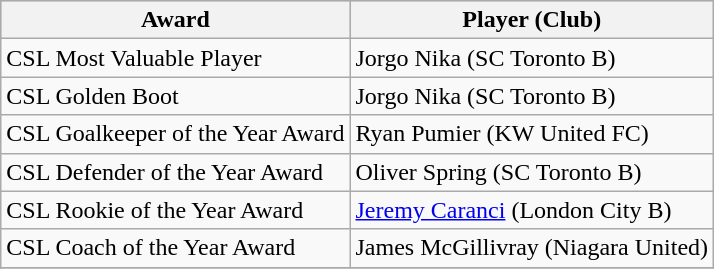<table class="wikitable">
<tr style="background:#cccccc;">
<th>Award</th>
<th>Player (Club)</th>
</tr>
<tr>
<td>CSL Most Valuable Player</td>
<td>Jorgo Nika (SC Toronto B)</td>
</tr>
<tr>
<td>CSL Golden Boot</td>
<td>Jorgo Nika (SC Toronto B)</td>
</tr>
<tr>
<td>CSL Goalkeeper of the Year Award</td>
<td>Ryan Pumier (KW United FC)</td>
</tr>
<tr>
<td>CSL Defender of the Year Award</td>
<td>Oliver Spring (SC Toronto B)</td>
</tr>
<tr>
<td>CSL Rookie of the Year Award</td>
<td><a href='#'>Jeremy Caranci</a> (London City B)</td>
</tr>
<tr>
<td>CSL Coach of the Year Award</td>
<td>James McGillivray (Niagara United)</td>
</tr>
<tr>
</tr>
</table>
